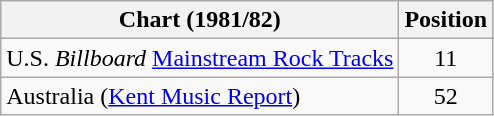<table class="wikitable">
<tr>
<th>Chart (1981/82)</th>
<th>Position</th>
</tr>
<tr>
<td>U.S. <em>Billboard</em> <a href='#'>Mainstream Rock Tracks</a></td>
<td align="center">11</td>
</tr>
<tr>
<td>Australia (<a href='#'>Kent Music Report</a>)</td>
<td align="center">52</td>
</tr>
</table>
